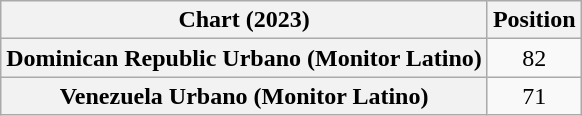<table class="wikitable sortable plainrowheaders" style="text-align:center">
<tr>
<th scope="col">Chart (2023)</th>
<th scope="col">Position</th>
</tr>
<tr>
<th scope="row">Dominican Republic Urbano (Monitor Latino)</th>
<td>82</td>
</tr>
<tr>
<th scope="row">Venezuela Urbano (Monitor Latino)</th>
<td>71</td>
</tr>
</table>
